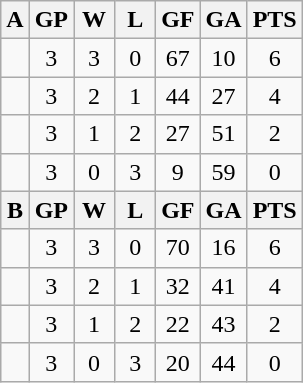<table class="wikitable" style="text-align:center">
<tr>
<th>A</th>
<th>GP</th>
<th width=20>W</th>
<th width=20>L</th>
<th>GF</th>
<th>GA</th>
<th>PTS</th>
</tr>
<tr>
<td align="left"></td>
<td>3</td>
<td>3</td>
<td>0</td>
<td>67</td>
<td>10</td>
<td>6</td>
</tr>
<tr>
<td align="left"></td>
<td>3</td>
<td>2</td>
<td>1</td>
<td>44</td>
<td>27</td>
<td>4</td>
</tr>
<tr>
<td align="left"></td>
<td>3</td>
<td>1</td>
<td>2</td>
<td>27</td>
<td>51</td>
<td>2</td>
</tr>
<tr>
<td align="left"></td>
<td>3</td>
<td>0</td>
<td>3</td>
<td>9</td>
<td>59</td>
<td>0</td>
</tr>
<tr>
<th>B</th>
<th>GP</th>
<th>W</th>
<th>L</th>
<th>GF</th>
<th>GA</th>
<th>PTS</th>
</tr>
<tr>
<td align="left"></td>
<td>3</td>
<td>3</td>
<td>0</td>
<td>70</td>
<td>16</td>
<td>6</td>
</tr>
<tr>
<td align="left"></td>
<td>3</td>
<td>2</td>
<td>1</td>
<td>32</td>
<td>41</td>
<td>4</td>
</tr>
<tr>
<td align="left"></td>
<td>3</td>
<td>1</td>
<td>2</td>
<td>22</td>
<td>43</td>
<td>2</td>
</tr>
<tr>
<td align="left"></td>
<td>3</td>
<td>0</td>
<td>3</td>
<td>20</td>
<td>44</td>
<td>0</td>
</tr>
</table>
